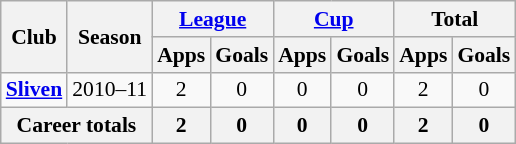<table class="wikitable" style="font-size:90%; text-align: center;">
<tr>
<th rowspan="2">Club</th>
<th rowspan="2">Season</th>
<th colspan="2"><a href='#'>League</a></th>
<th colspan="2"><a href='#'>Cup</a></th>
<th colspan="2">Total</th>
</tr>
<tr>
<th>Apps</th>
<th>Goals</th>
<th>Apps</th>
<th>Goals</th>
<th>Apps</th>
<th>Goals</th>
</tr>
<tr>
<td rowspan="1" valign="center"><strong><a href='#'>Sliven</a></strong></td>
<td>2010–11</td>
<td>2</td>
<td>0</td>
<td>0</td>
<td>0</td>
<td>2</td>
<td>0</td>
</tr>
<tr>
<th colspan="2">Career totals</th>
<th>2</th>
<th>0</th>
<th>0</th>
<th>0</th>
<th>2</th>
<th>0</th>
</tr>
</table>
